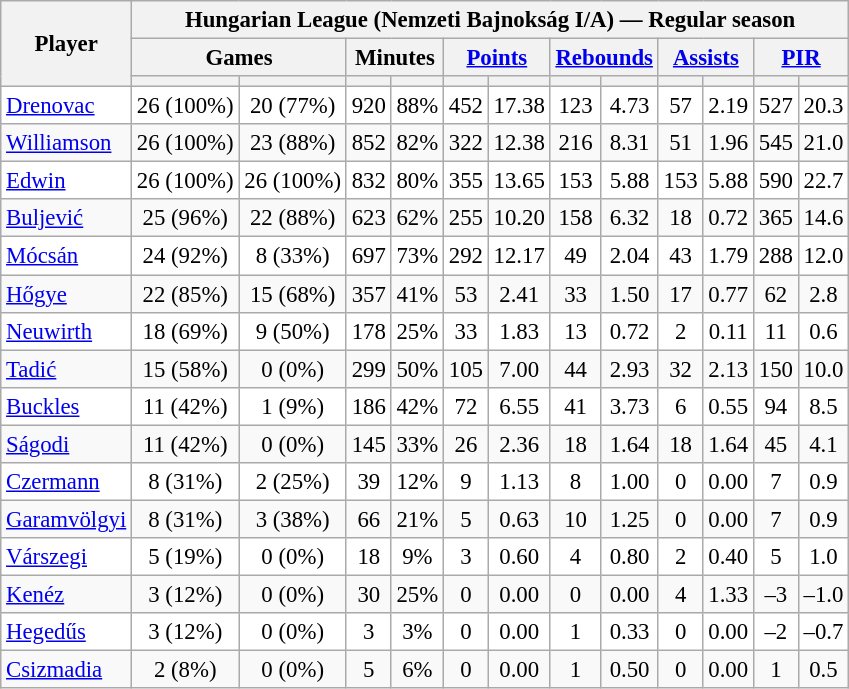<table class="wikitable sortable" style="font-size:95%; text-align:center;">
<tr>
<th rowspan="3">Player</th>
<th colspan="13">Hungarian League (Nemzeti Bajnokság I/A) — Regular season</th>
</tr>
<tr>
<th colspan="2">Games</th>
<th colspan="2">Minutes</th>
<th colspan="2"><a href='#'>Points</a></th>
<th colspan="2"><a href='#'>Rebounds</a></th>
<th colspan="2"><a href='#'>Assists</a></th>
<th colspan="2"><a href='#'>PIR</a></th>
</tr>
<tr>
<th></th>
<th></th>
<th></th>
<th></th>
<th></th>
<th></th>
<th></th>
<th></th>
<th></th>
<th></th>
<th></th>
<th></th>
</tr>
<tr bgcolor=white>
<td align="left"><a href='#'>Drenovac</a></td>
<td>26 (100%)</td>
<td>20 (77%)</td>
<td>920</td>
<td>88%</td>
<td>452</td>
<td>17.38</td>
<td>123</td>
<td>4.73</td>
<td>57</td>
<td>2.19</td>
<td>527</td>
<td>20.3</td>
</tr>
<tr>
<td align="left"><a href='#'>Williamson</a></td>
<td>26 (100%)</td>
<td>23 (88%)</td>
<td>852</td>
<td>82%</td>
<td>322</td>
<td>12.38</td>
<td>216</td>
<td>8.31</td>
<td>51</td>
<td>1.96</td>
<td>545</td>
<td>21.0</td>
</tr>
<tr bgcolor=white>
<td align="left"><a href='#'>Edwin</a></td>
<td>26 (100%)</td>
<td>26 (100%)</td>
<td>832</td>
<td>80%</td>
<td>355</td>
<td>13.65</td>
<td>153</td>
<td>5.88</td>
<td>153</td>
<td>5.88</td>
<td>590</td>
<td>22.7</td>
</tr>
<tr>
<td align="left"><a href='#'>Buljević</a></td>
<td>25 (96%)</td>
<td>22 (88%)</td>
<td>623</td>
<td>62%</td>
<td>255</td>
<td>10.20</td>
<td>158</td>
<td>6.32</td>
<td>18</td>
<td>0.72</td>
<td>365</td>
<td>14.6</td>
</tr>
<tr bgcolor=white>
<td align="left"><a href='#'>Mócsán</a></td>
<td>24 (92%)</td>
<td>8 (33%)</td>
<td>697</td>
<td>73%</td>
<td>292</td>
<td>12.17</td>
<td>49</td>
<td>2.04</td>
<td>43</td>
<td>1.79</td>
<td>288</td>
<td>12.0</td>
</tr>
<tr>
<td align="left"><a href='#'>Hőgye</a></td>
<td>22 (85%)</td>
<td>15 (68%)</td>
<td>357</td>
<td>41%</td>
<td>53</td>
<td>2.41</td>
<td>33</td>
<td>1.50</td>
<td>17</td>
<td>0.77</td>
<td>62</td>
<td>2.8</td>
</tr>
<tr bgcolor=white>
<td align="left"><a href='#'>Neuwirth</a></td>
<td>18 (69%)</td>
<td>9 (50%)</td>
<td>178</td>
<td>25%</td>
<td>33</td>
<td>1.83</td>
<td>13</td>
<td>0.72</td>
<td>2</td>
<td>0.11</td>
<td>11</td>
<td>0.6</td>
</tr>
<tr>
<td align="left"><a href='#'>Tadić</a></td>
<td>15 (58%)</td>
<td>0 (0%)</td>
<td>299</td>
<td>50%</td>
<td>105</td>
<td>7.00</td>
<td>44</td>
<td>2.93</td>
<td>32</td>
<td>2.13</td>
<td>150</td>
<td>10.0</td>
</tr>
<tr bgcolor=white>
<td align="left"><a href='#'>Buckles</a></td>
<td>11 (42%)</td>
<td>1 (9%)</td>
<td>186</td>
<td>42%</td>
<td>72</td>
<td>6.55</td>
<td>41</td>
<td>3.73</td>
<td>6</td>
<td>0.55</td>
<td>94</td>
<td>8.5</td>
</tr>
<tr>
<td align="left"><a href='#'>Ságodi</a></td>
<td>11 (42%)</td>
<td>0 (0%)</td>
<td>145</td>
<td>33%</td>
<td>26</td>
<td>2.36</td>
<td>18</td>
<td>1.64</td>
<td>18</td>
<td>1.64</td>
<td>45</td>
<td>4.1</td>
</tr>
<tr bgcolor=white>
<td align="left"><a href='#'>Czermann</a></td>
<td>8 (31%)</td>
<td>2 (25%)</td>
<td>39</td>
<td>12%</td>
<td>9</td>
<td>1.13</td>
<td>8</td>
<td>1.00</td>
<td>0</td>
<td>0.00</td>
<td>7</td>
<td>0.9</td>
</tr>
<tr>
<td align="left"><a href='#'>Garamvölgyi</a></td>
<td>8 (31%)</td>
<td>3 (38%)</td>
<td>66</td>
<td>21%</td>
<td>5</td>
<td>0.63</td>
<td>10</td>
<td>1.25</td>
<td>0</td>
<td>0.00</td>
<td>7</td>
<td>0.9</td>
</tr>
<tr bgcolor=white>
<td align="left"><a href='#'>Várszegi</a></td>
<td>5 (19%)</td>
<td>0 (0%)</td>
<td>18</td>
<td>9%</td>
<td>3</td>
<td>0.60</td>
<td>4</td>
<td>0.80</td>
<td>2</td>
<td>0.40</td>
<td>5</td>
<td>1.0</td>
</tr>
<tr>
<td align="left"><a href='#'>Kenéz</a></td>
<td>3 (12%)</td>
<td>0 (0%)</td>
<td>30</td>
<td>25%</td>
<td>0</td>
<td>0.00</td>
<td>0</td>
<td>0.00</td>
<td>4</td>
<td>1.33</td>
<td>–3</td>
<td>–1.0</td>
</tr>
<tr bgcolor=white>
<td align="left"><a href='#'>Hegedűs</a></td>
<td>3 (12%)</td>
<td>0 (0%)</td>
<td>3</td>
<td>3%</td>
<td>0</td>
<td>0.00</td>
<td>1</td>
<td>0.33</td>
<td>0</td>
<td>0.00</td>
<td>–2</td>
<td>–0.7</td>
</tr>
<tr>
<td align="left"><a href='#'>Csizmadia</a></td>
<td>2 (8%)</td>
<td>0 (0%)</td>
<td>5</td>
<td>6%</td>
<td>0</td>
<td>0.00</td>
<td>1</td>
<td>0.50</td>
<td>0</td>
<td>0.00</td>
<td>1</td>
<td>0.5</td>
</tr>
</table>
